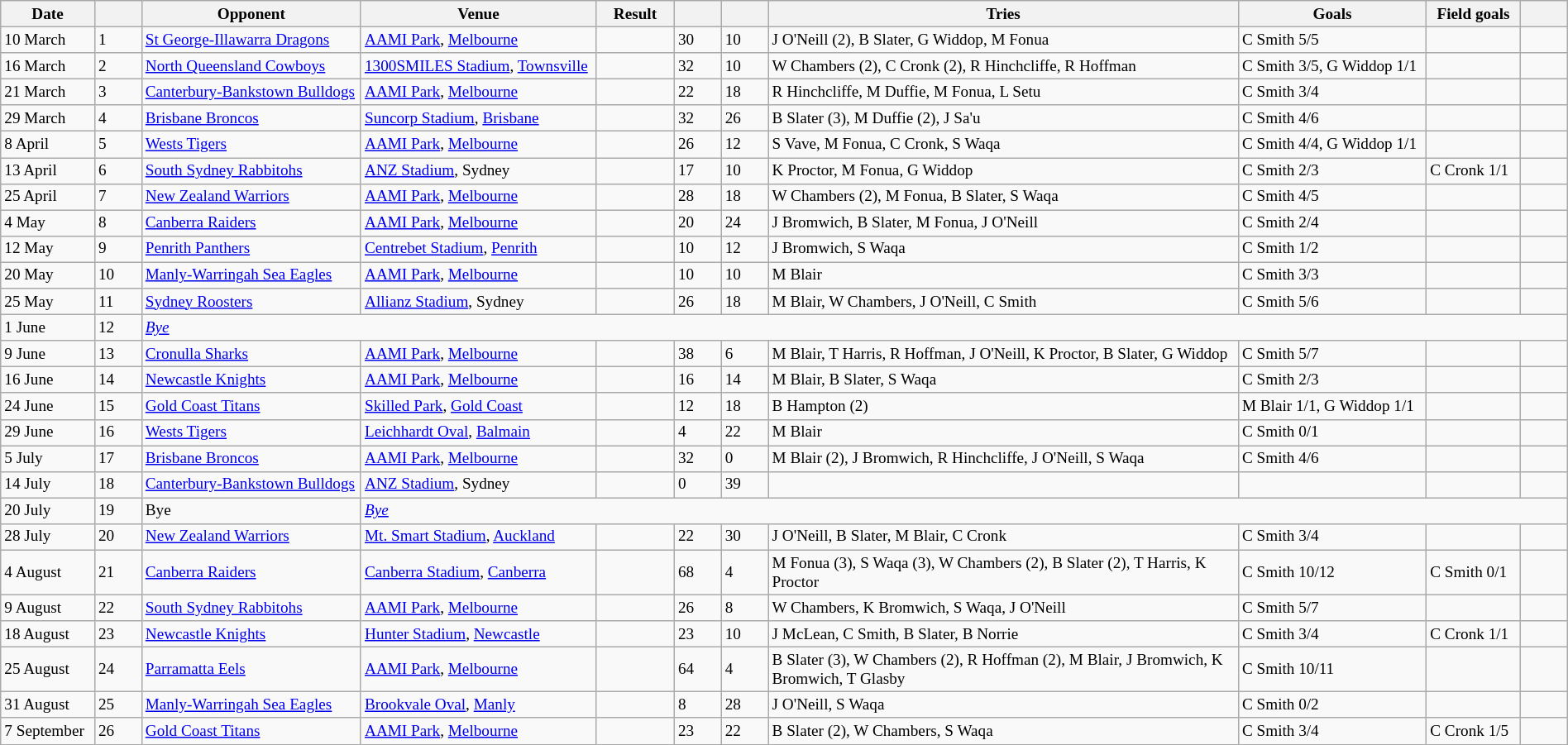<table class="wikitable"  style="font-size:80%; width:100%;">
<tr>
<th width="6%">Date</th>
<th width="3%"></th>
<th width="14%">Opponent</th>
<th width="15%">Venue</th>
<th width="5%">Result</th>
<th width="3%"></th>
<th width="3%"></th>
<th width="30%">Tries</th>
<th width="12%">Goals</th>
<th width="6%">Field goals</th>
<th width="3%"></th>
</tr>
<tr>
<td>10 March</td>
<td>1</td>
<td><a href='#'>St George-Illawarra Dragons</a></td>
<td><a href='#'>AAMI Park</a>, <a href='#'>Melbourne</a></td>
<td></td>
<td>30</td>
<td>10</td>
<td>J O'Neill (2), B Slater, G Widdop, M Fonua</td>
<td>C Smith 5/5</td>
<td></td>
<td></td>
</tr>
<tr>
<td>16 March</td>
<td>2</td>
<td><a href='#'>North Queensland Cowboys</a></td>
<td><a href='#'>1300SMILES Stadium</a>, <a href='#'>Townsville</a></td>
<td></td>
<td>32</td>
<td>10</td>
<td>W Chambers (2), C Cronk (2), R Hinchcliffe, R Hoffman</td>
<td>C Smith 3/5, G Widdop 1/1</td>
<td></td>
<td></td>
</tr>
<tr>
<td>21 March</td>
<td>3</td>
<td><a href='#'>Canterbury-Bankstown Bulldogs</a></td>
<td><a href='#'>AAMI Park</a>, <a href='#'>Melbourne</a></td>
<td></td>
<td>22</td>
<td>18</td>
<td>R Hinchcliffe, M Duffie, M Fonua, L Setu</td>
<td>C Smith 3/4</td>
<td></td>
<td></td>
</tr>
<tr>
<td>29 March</td>
<td>4</td>
<td><a href='#'>Brisbane Broncos</a></td>
<td><a href='#'>Suncorp Stadium</a>, <a href='#'>Brisbane</a></td>
<td></td>
<td>32</td>
<td>26</td>
<td>B Slater (3), M Duffie (2), J Sa'u</td>
<td>C Smith 4/6</td>
<td></td>
<td></td>
</tr>
<tr>
<td>8 April</td>
<td>5</td>
<td><a href='#'>Wests Tigers</a></td>
<td><a href='#'>AAMI Park</a>, <a href='#'>Melbourne</a></td>
<td></td>
<td>26</td>
<td>12</td>
<td>S Vave, M Fonua, C Cronk, S Waqa</td>
<td>C Smith 4/4, G Widdop 1/1</td>
<td></td>
<td></td>
</tr>
<tr>
<td>13 April</td>
<td>6</td>
<td><a href='#'>South Sydney Rabbitohs</a></td>
<td><a href='#'>ANZ Stadium</a>, Sydney</td>
<td></td>
<td>17</td>
<td>10</td>
<td>K Proctor, M Fonua, G Widdop</td>
<td>C Smith 2/3</td>
<td>C Cronk 1/1</td>
<td></td>
</tr>
<tr>
<td>25 April</td>
<td>7</td>
<td><a href='#'>New Zealand Warriors</a></td>
<td><a href='#'>AAMI Park</a>, <a href='#'>Melbourne</a></td>
<td></td>
<td>28</td>
<td>18</td>
<td>W Chambers (2), M Fonua, B Slater, S Waqa</td>
<td>C Smith 4/5</td>
<td></td>
<td></td>
</tr>
<tr>
<td>4 May</td>
<td>8</td>
<td><a href='#'>Canberra Raiders</a></td>
<td><a href='#'>AAMI Park</a>, <a href='#'>Melbourne</a></td>
<td></td>
<td>20</td>
<td>24</td>
<td>J Bromwich, B Slater, M Fonua, J O'Neill</td>
<td>C Smith 2/4</td>
<td></td>
<td></td>
</tr>
<tr>
<td>12 May</td>
<td>9</td>
<td><a href='#'>Penrith Panthers</a></td>
<td><a href='#'>Centrebet Stadium</a>, <a href='#'>Penrith</a></td>
<td></td>
<td>10</td>
<td>12</td>
<td>J Bromwich, S Waqa</td>
<td>C Smith 1/2</td>
<td></td>
<td></td>
</tr>
<tr>
<td>20 May</td>
<td>10</td>
<td><a href='#'>Manly-Warringah Sea Eagles</a></td>
<td><a href='#'>AAMI Park</a>, <a href='#'>Melbourne</a></td>
<td></td>
<td>10</td>
<td>10</td>
<td>M Blair</td>
<td>C Smith 3/3</td>
<td></td>
<td></td>
</tr>
<tr>
<td>25 May</td>
<td>11</td>
<td><a href='#'>Sydney Roosters</a></td>
<td><a href='#'>Allianz Stadium</a>, Sydney</td>
<td></td>
<td>26</td>
<td>18</td>
<td>M Blair, W Chambers, J O'Neill, C Smith</td>
<td>C Smith 5/6</td>
<td></td>
<td></td>
</tr>
<tr>
<td>1 June</td>
<td>12</td>
<td colspan="10"><em><a href='#'>Bye</a></em></td>
</tr>
<tr>
<td>9 June</td>
<td>13</td>
<td><a href='#'>Cronulla Sharks</a></td>
<td><a href='#'>AAMI Park</a>, <a href='#'>Melbourne</a></td>
<td></td>
<td>38</td>
<td>6</td>
<td>M Blair, T Harris, R Hoffman, J O'Neill, K Proctor, B Slater, G Widdop</td>
<td>C Smith 5/7</td>
<td></td>
<td></td>
</tr>
<tr>
<td>16 June</td>
<td>14</td>
<td><a href='#'>Newcastle Knights</a></td>
<td><a href='#'>AAMI Park</a>, <a href='#'>Melbourne</a></td>
<td></td>
<td>16</td>
<td>14</td>
<td>M Blair, B Slater, S Waqa</td>
<td>C Smith 2/3</td>
<td></td>
<td></td>
</tr>
<tr>
<td>24 June</td>
<td>15</td>
<td><a href='#'>Gold Coast Titans</a></td>
<td><a href='#'>Skilled Park</a>, <a href='#'>Gold Coast</a></td>
<td></td>
<td>12</td>
<td>18</td>
<td>B Hampton (2)</td>
<td>M Blair 1/1, G Widdop 1/1</td>
<td></td>
<td></td>
</tr>
<tr>
<td>29 June</td>
<td>16</td>
<td><a href='#'>Wests Tigers</a></td>
<td><a href='#'>Leichhardt Oval</a>, <a href='#'>Balmain</a></td>
<td></td>
<td>4</td>
<td>22</td>
<td>M Blair</td>
<td>C Smith 0/1</td>
<td></td>
<td></td>
</tr>
<tr>
<td>5 July</td>
<td>17</td>
<td><a href='#'>Brisbane Broncos</a></td>
<td><a href='#'>AAMI Park</a>, <a href='#'>Melbourne</a></td>
<td></td>
<td>32</td>
<td>0</td>
<td>M Blair (2), J Bromwich, R Hinchcliffe, J O'Neill, S Waqa</td>
<td>C Smith 4/6</td>
<td></td>
<td></td>
</tr>
<tr>
<td>14 July</td>
<td>18</td>
<td><a href='#'>Canterbury-Bankstown Bulldogs</a></td>
<td><a href='#'>ANZ Stadium</a>, Sydney</td>
<td></td>
<td>0</td>
<td>39</td>
<td></td>
<td></td>
<td></td>
<td></td>
</tr>
<tr>
<td>20 July</td>
<td>19</td>
<td>Bye</td>
<td colspan="10"><em><a href='#'>Bye</a></em></td>
</tr>
<tr>
<td>28 July</td>
<td>20</td>
<td><a href='#'>New Zealand Warriors</a></td>
<td><a href='#'>Mt. Smart Stadium</a>, <a href='#'>Auckland</a></td>
<td></td>
<td>22</td>
<td>30</td>
<td>J O'Neill, B Slater, M Blair, C Cronk</td>
<td>C Smith 3/4</td>
<td></td>
<td></td>
</tr>
<tr>
<td>4 August</td>
<td>21</td>
<td><a href='#'>Canberra Raiders</a></td>
<td><a href='#'>Canberra Stadium</a>, <a href='#'>Canberra</a></td>
<td></td>
<td>68</td>
<td>4</td>
<td>M Fonua (3), S Waqa (3), W Chambers (2), B Slater (2), T Harris, K Proctor</td>
<td>C Smith 10/12</td>
<td>C Smith 0/1</td>
<td></td>
</tr>
<tr>
<td>9 August</td>
<td>22</td>
<td><a href='#'>South Sydney Rabbitohs</a></td>
<td><a href='#'>AAMI Park</a>, <a href='#'>Melbourne</a></td>
<td></td>
<td>26</td>
<td>8</td>
<td>W Chambers, K Bromwich, S Waqa, J O'Neill</td>
<td>C Smith 5/7</td>
<td></td>
<td></td>
</tr>
<tr>
<td>18 August</td>
<td>23</td>
<td><a href='#'>Newcastle Knights</a></td>
<td><a href='#'>Hunter Stadium</a>, <a href='#'>Newcastle</a></td>
<td></td>
<td>23</td>
<td>10</td>
<td>J McLean, C Smith, B Slater, B Norrie</td>
<td>C Smith 3/4</td>
<td>C Cronk 1/1</td>
<td></td>
</tr>
<tr>
<td>25 August</td>
<td>24</td>
<td><a href='#'>Parramatta Eels</a></td>
<td><a href='#'>AAMI Park</a>, <a href='#'>Melbourne</a></td>
<td></td>
<td>64</td>
<td>4</td>
<td>B Slater (3), W Chambers (2), R Hoffman (2), M Blair, J Bromwich, K Bromwich, T Glasby</td>
<td>C Smith 10/11</td>
<td></td>
<td></td>
</tr>
<tr>
<td>31 August</td>
<td>25</td>
<td><a href='#'>Manly-Warringah Sea Eagles</a></td>
<td><a href='#'>Brookvale Oval</a>, <a href='#'>Manly</a></td>
<td></td>
<td>8</td>
<td>28</td>
<td>J O'Neill, S Waqa</td>
<td>C Smith 0/2</td>
<td></td>
<td></td>
</tr>
<tr>
<td>7 September</td>
<td>26</td>
<td><a href='#'>Gold Coast Titans</a></td>
<td><a href='#'>AAMI Park</a>, <a href='#'>Melbourne</a></td>
<td><br></td>
<td>23</td>
<td>22</td>
<td>B Slater (2), W Chambers, S Waqa</td>
<td>C Smith 3/4</td>
<td>C Cronk 1/5</td>
<td></td>
</tr>
</table>
